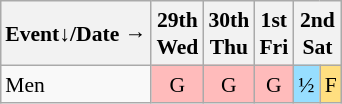<table class="wikitable" style="margin:0.5em auto; font-size:90%; line-height:1.25em; text-align:center;">
<tr>
<th>Event↓/Date →</th>
<th>29th<br>Wed</th>
<th>30th<br>Thu</th>
<th>1st<br>Fri</th>
<th colspan=2>2nd<br>Sat</th>
</tr>
<tr>
<td style="text-align:left;">Men</td>
<td bgcolor="#FFBBBB">G</td>
<td bgcolor="#FFBBBB">G</td>
<td bgcolor="#FFBBBB">G</td>
<td bgcolor="#97DEFF">½</td>
<td bgcolor="#FFDF80">F</td>
</tr>
</table>
